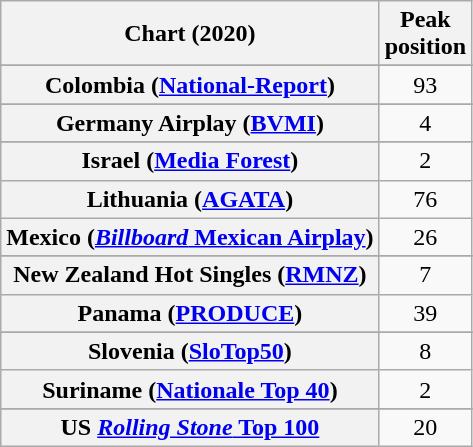<table class="wikitable sortable plainrowheaders" style="text-align:center">
<tr>
<th scope="col">Chart (2020)</th>
<th scope="col">Peak<br>position</th>
</tr>
<tr>
</tr>
<tr>
</tr>
<tr>
</tr>
<tr>
</tr>
<tr>
</tr>
<tr>
</tr>
<tr>
</tr>
<tr>
<th scope="row">Colombia (<a href='#'>National-Report</a>)</th>
<td>93</td>
</tr>
<tr>
</tr>
<tr>
<th scope="row">Germany Airplay (<a href='#'>BVMI</a>)</th>
<td>4</td>
</tr>
<tr>
</tr>
<tr>
</tr>
<tr>
</tr>
<tr>
<th scope="row">Israel (<a href='#'>Media Forest</a>)</th>
<td>2</td>
</tr>
<tr>
<th scope="row">Lithuania (<a href='#'>AGATA</a>)</th>
<td>76</td>
</tr>
<tr>
<th scope="row">Mexico (<a href='#'><em>Billboard</em> Mexican Airplay</a>)</th>
<td>26</td>
</tr>
<tr>
</tr>
<tr>
</tr>
<tr>
<th scope="row">New Zealand Hot Singles (<a href='#'>RMNZ</a>)</th>
<td>7</td>
</tr>
<tr>
<th scope="row">Panama (<a href='#'>PRODUCE</a>)</th>
<td>39</td>
</tr>
<tr>
</tr>
<tr>
</tr>
<tr>
</tr>
<tr>
</tr>
<tr>
</tr>
<tr>
<th scope="row">Slovenia (<a href='#'>SloTop50</a>)</th>
<td>8</td>
</tr>
<tr>
<th scope="row">Suriname (<a href='#'>Nationale Top 40</a>)</th>
<td>2</td>
</tr>
<tr>
</tr>
<tr>
</tr>
<tr>
</tr>
<tr>
</tr>
<tr>
</tr>
<tr>
</tr>
<tr>
</tr>
<tr>
<th scope="row">US <a href='#'><em>Rolling Stone</em> Top 100</a></th>
<td>20</td>
</tr>
</table>
